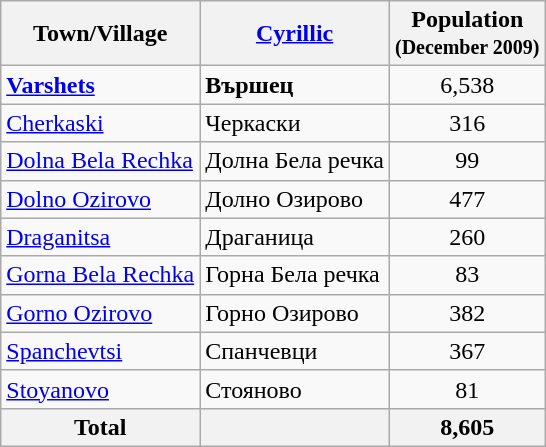<table class="wikitable sortable">
<tr>
<th>Town/Village</th>
<th><a href='#'>Cyrillic</a></th>
<th>Population<br><small>(December 2009)</small></th>
</tr>
<tr>
<td><strong><a href='#'>Varshets</a></strong></td>
<td><strong>Вършец </strong></td>
<td align="center">6,538</td>
</tr>
<tr>
<td><a href='#'>Cherkaski</a></td>
<td>Черкаски</td>
<td align="center">316</td>
</tr>
<tr>
<td><a href='#'>Dolna Bela Rechka</a></td>
<td>Долна Бела речка</td>
<td align="center">99</td>
</tr>
<tr>
<td><a href='#'>Dolno Ozirovo</a></td>
<td>Долно Озирово</td>
<td align="center">477</td>
</tr>
<tr>
<td><a href='#'>Draganitsa</a></td>
<td>Драганица</td>
<td align="center">260</td>
</tr>
<tr>
<td><a href='#'>Gorna Bela Rechka</a></td>
<td>Горна Бела речка</td>
<td align="center">83</td>
</tr>
<tr>
<td><a href='#'>Gorno Ozirovo</a></td>
<td>Горно Озирово</td>
<td align="center">382</td>
</tr>
<tr>
<td><a href='#'>Spanchevtsi</a></td>
<td>Спанчевци</td>
<td align="center">367</td>
</tr>
<tr>
<td><a href='#'>Stoyanovo</a></td>
<td>Стояново</td>
<td align="center">81</td>
</tr>
<tr>
<th>Total</th>
<th></th>
<th align="center">8,605</th>
</tr>
</table>
